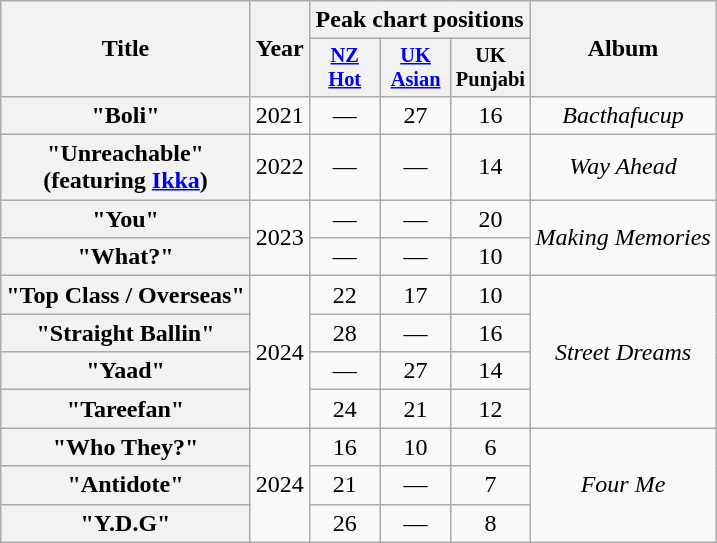<table class="wikitable plainrowheaders" style="text-align:center;">
<tr>
<th scope="col" rowspan="2">Title</th>
<th scope="col" rowspan="2">Year</th>
<th scope="col" colspan="3">Peak chart positions</th>
<th scope="col" rowspan="2">Album</th>
</tr>
<tr>
<th scope="col" style="width:3em;font-size:85%;"><a href='#'>NZ<br>Hot</a><br></th>
<th scope="col" style="width:3em;font-size:85%;"><a href='#'>UK<br>Asian</a><br></th>
<th scope="col" style="width:3em;font-size:85%;">UK<br>Punjabi</th>
</tr>
<tr>
<th scope="row">"Boli"</th>
<td>2021</td>
<td>—</td>
<td>27</td>
<td>16</td>
<td><em>Bacthafucup</em></td>
</tr>
<tr>
<th scope="row">"Unreachable"<br><span>(featuring <a href='#'>Ikka</a>)</span></th>
<td>2022</td>
<td>—</td>
<td>—</td>
<td>14</td>
<td><em>Way Ahead</em></td>
</tr>
<tr>
<th scope="row">"You"</th>
<td rowspan="2">2023</td>
<td>—</td>
<td>—</td>
<td>20</td>
<td rowspan="2"><em>Making Memories</em></td>
</tr>
<tr>
<th scope="row">"What?"</th>
<td>—</td>
<td>—</td>
<td>10</td>
</tr>
<tr>
<th scope="row">"Top Class / Overseas"<br></th>
<td rowspan="4">2024</td>
<td>22</td>
<td>17</td>
<td>10</td>
<td rowspan="4"><em>Street Dreams</em></td>
</tr>
<tr>
<th scope="row">"Straight Ballin"<br></th>
<td>28</td>
<td>—</td>
<td>16</td>
</tr>
<tr>
<th scope="row">"Yaad"<br></th>
<td>—</td>
<td>27</td>
<td>14</td>
</tr>
<tr>
<th scope="row">"Tareefan"<br></th>
<td>24</td>
<td>21</td>
<td>12</td>
</tr>
<tr>
<th scope="row">"Who They?"<br></th>
<td rowspan="3">2024</td>
<td>16</td>
<td>10</td>
<td>6</td>
<td rowspan="3"><em>Four Me</em></td>
</tr>
<tr>
<th scope="row">"Antidote"</th>
<td>21</td>
<td>—</td>
<td>7</td>
</tr>
<tr>
<th scope="row">"Y.D.G"<br></th>
<td>26</td>
<td>—</td>
<td>8</td>
</tr>
</table>
